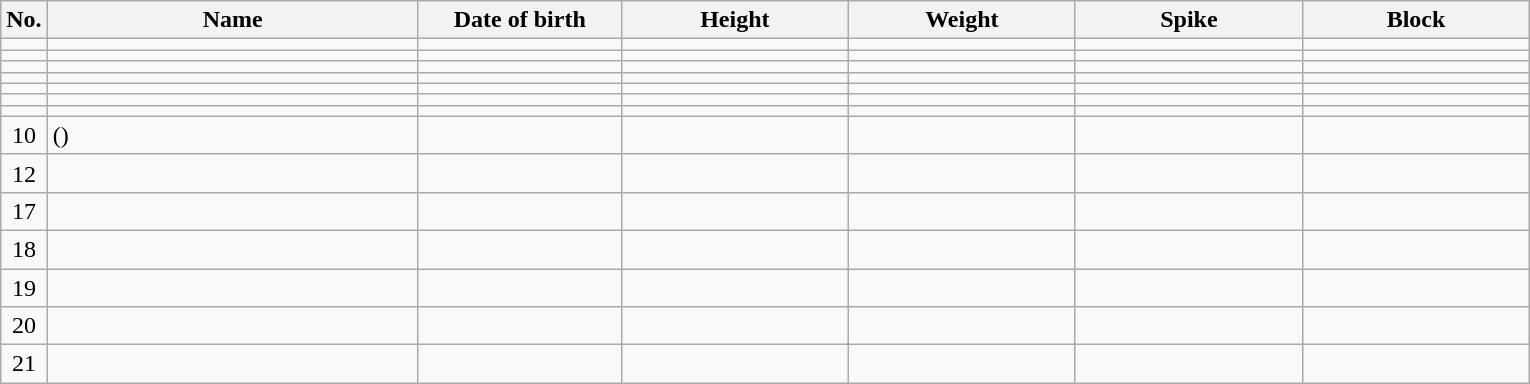<table class="wikitable sortable" style="font-size:100%; text-align:center;">
<tr>
<th>No.</th>
<th style="width:15em">Name</th>
<th style="width:8em">Date of birth</th>
<th style="width:9em">Height</th>
<th style="width:9em">Weight</th>
<th style="width:9em">Spike</th>
<th style="width:9em">Block</th>
</tr>
<tr>
<td></td>
<td align=left> </td>
<td align=right></td>
<td></td>
<td></td>
<td></td>
<td></td>
</tr>
<tr>
<td></td>
<td align=left> </td>
<td align=right></td>
<td></td>
<td></td>
<td></td>
<td></td>
</tr>
<tr>
<td></td>
<td align=left> </td>
<td align=right></td>
<td></td>
<td></td>
<td></td>
<td></td>
</tr>
<tr>
<td></td>
<td align=left> </td>
<td align=right></td>
<td></td>
<td></td>
<td></td>
<td></td>
</tr>
<tr>
<td></td>
<td align=left> </td>
<td align=right></td>
<td></td>
<td></td>
<td></td>
<td></td>
</tr>
<tr>
<td></td>
<td align=left> </td>
<td align=right></td>
<td></td>
<td></td>
<td></td>
<td></td>
</tr>
<tr>
<td></td>
<td align=left> </td>
<td align=right></td>
<td></td>
<td></td>
<td></td>
<td></td>
</tr>
<tr>
<td>10</td>
<td align=left>  ()</td>
<td align=right></td>
<td></td>
<td></td>
<td></td>
<td></td>
</tr>
<tr>
<td>12</td>
<td align=left> </td>
<td align=right></td>
<td></td>
<td></td>
<td></td>
<td></td>
</tr>
<tr>
<td>17</td>
<td align=left> </td>
<td align=right></td>
<td></td>
<td></td>
<td></td>
<td></td>
</tr>
<tr>
<td>18</td>
<td align=left> </td>
<td align=right></td>
<td></td>
<td></td>
<td></td>
<td></td>
</tr>
<tr>
<td>19</td>
<td align=left> </td>
<td align=right></td>
<td></td>
<td></td>
<td></td>
<td></td>
</tr>
<tr>
<td>20</td>
<td align=left> </td>
<td align=right></td>
<td></td>
<td></td>
<td></td>
<td></td>
</tr>
<tr>
<td>21</td>
<td align=left> </td>
<td align=right></td>
<td></td>
<td></td>
<td></td>
<td></td>
</tr>
</table>
